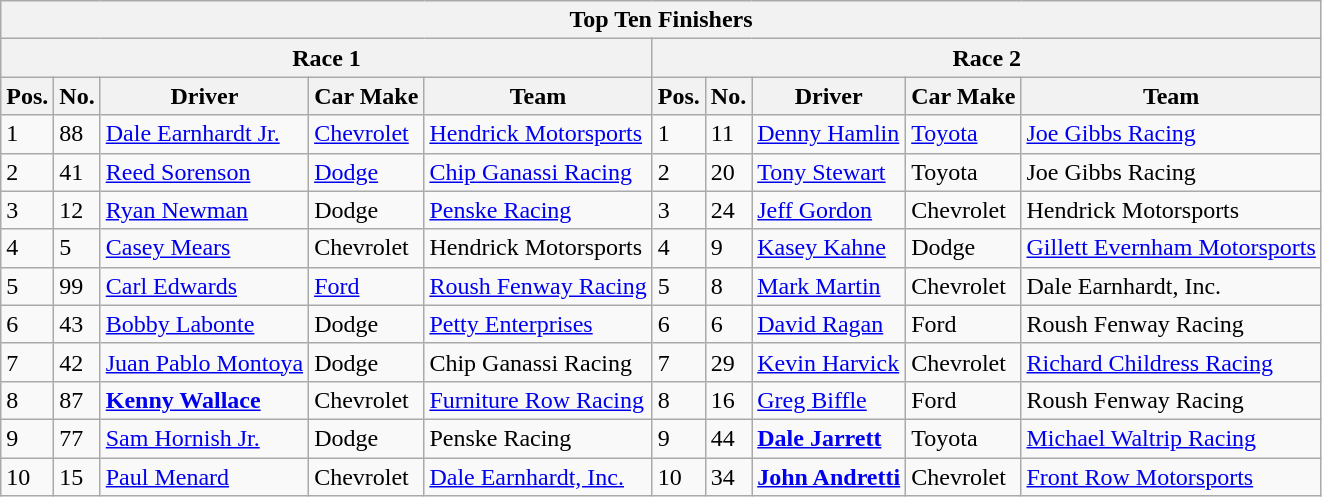<table class="wikitable">
<tr>
<th colspan="12">Top Ten Finishers</th>
</tr>
<tr>
<th colspan="5">Race 1</th>
<th colspan="5">Race 2</th>
</tr>
<tr>
<th>Pos.</th>
<th>No.</th>
<th>Driver</th>
<th>Car Make</th>
<th>Team</th>
<th>Pos.</th>
<th>No.</th>
<th>Driver</th>
<th>Car Make</th>
<th>Team</th>
</tr>
<tr>
<td>1</td>
<td>88</td>
<td><a href='#'>Dale Earnhardt Jr.</a></td>
<td><a href='#'>Chevrolet</a></td>
<td><a href='#'>Hendrick Motorsports</a></td>
<td>1</td>
<td>11</td>
<td><a href='#'>Denny Hamlin</a></td>
<td><a href='#'>Toyota</a></td>
<td><a href='#'>Joe Gibbs Racing</a></td>
</tr>
<tr>
<td>2</td>
<td>41</td>
<td><a href='#'>Reed Sorenson</a></td>
<td><a href='#'>Dodge</a></td>
<td><a href='#'>Chip Ganassi Racing</a></td>
<td>2</td>
<td>20</td>
<td><a href='#'>Tony Stewart</a></td>
<td>Toyota</td>
<td>Joe Gibbs Racing</td>
</tr>
<tr>
<td>3</td>
<td>12</td>
<td><a href='#'>Ryan Newman</a></td>
<td>Dodge</td>
<td><a href='#'>Penske Racing</a></td>
<td>3</td>
<td>24</td>
<td><a href='#'>Jeff Gordon</a></td>
<td>Chevrolet</td>
<td>Hendrick Motorsports</td>
</tr>
<tr>
<td>4</td>
<td>5</td>
<td><a href='#'>Casey Mears</a></td>
<td>Chevrolet</td>
<td>Hendrick Motorsports</td>
<td>4</td>
<td>9</td>
<td><a href='#'>Kasey Kahne</a></td>
<td>Dodge</td>
<td><a href='#'>Gillett Evernham Motorsports</a></td>
</tr>
<tr>
<td>5</td>
<td>99</td>
<td><a href='#'>Carl Edwards</a></td>
<td><a href='#'>Ford</a></td>
<td><a href='#'>Roush Fenway Racing</a></td>
<td>5</td>
<td>8</td>
<td><a href='#'>Mark Martin</a></td>
<td>Chevrolet</td>
<td>Dale Earnhardt, Inc.</td>
</tr>
<tr>
<td>6</td>
<td>43</td>
<td><a href='#'>Bobby Labonte</a></td>
<td>Dodge</td>
<td><a href='#'>Petty Enterprises</a></td>
<td>6</td>
<td>6</td>
<td><a href='#'>David Ragan</a></td>
<td>Ford</td>
<td>Roush Fenway Racing</td>
</tr>
<tr>
<td>7</td>
<td>42</td>
<td><a href='#'>Juan Pablo Montoya</a></td>
<td>Dodge</td>
<td>Chip Ganassi Racing</td>
<td>7</td>
<td>29</td>
<td><a href='#'>Kevin Harvick</a></td>
<td>Chevrolet</td>
<td><a href='#'>Richard Childress Racing</a></td>
</tr>
<tr>
<td>8</td>
<td>87</td>
<td><strong><a href='#'>Kenny Wallace</a></strong></td>
<td>Chevrolet</td>
<td><a href='#'>Furniture Row Racing</a></td>
<td>8</td>
<td>16</td>
<td><a href='#'>Greg Biffle</a></td>
<td>Ford</td>
<td>Roush Fenway Racing</td>
</tr>
<tr>
<td>9</td>
<td>77</td>
<td><a href='#'>Sam Hornish Jr.</a></td>
<td>Dodge</td>
<td>Penske Racing</td>
<td>9</td>
<td>44</td>
<td><strong><a href='#'>Dale Jarrett</a></strong></td>
<td>Toyota</td>
<td><a href='#'>Michael Waltrip Racing</a></td>
</tr>
<tr>
<td>10</td>
<td>15</td>
<td><a href='#'>Paul Menard</a></td>
<td>Chevrolet</td>
<td><a href='#'>Dale Earnhardt, Inc.</a></td>
<td>10</td>
<td>34</td>
<td><strong><a href='#'>John Andretti</a></strong></td>
<td>Chevrolet</td>
<td><a href='#'>Front Row Motorsports</a></td>
</tr>
</table>
